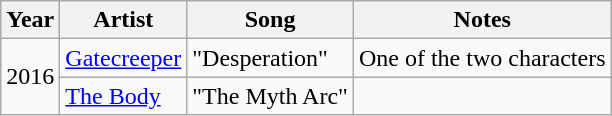<table class="wikitable sortable">
<tr>
<th>Year</th>
<th>Artist</th>
<th>Song</th>
<th class="unsortable">Notes</th>
</tr>
<tr>
<td rowspan="2">2016</td>
<td><a href='#'>Gatecreeper</a></td>
<td>"Desperation"</td>
<td>One of the two characters</td>
</tr>
<tr>
<td><a href='#'>The Body</a></td>
<td>"The Myth Arc"</td>
<td></td>
</tr>
</table>
